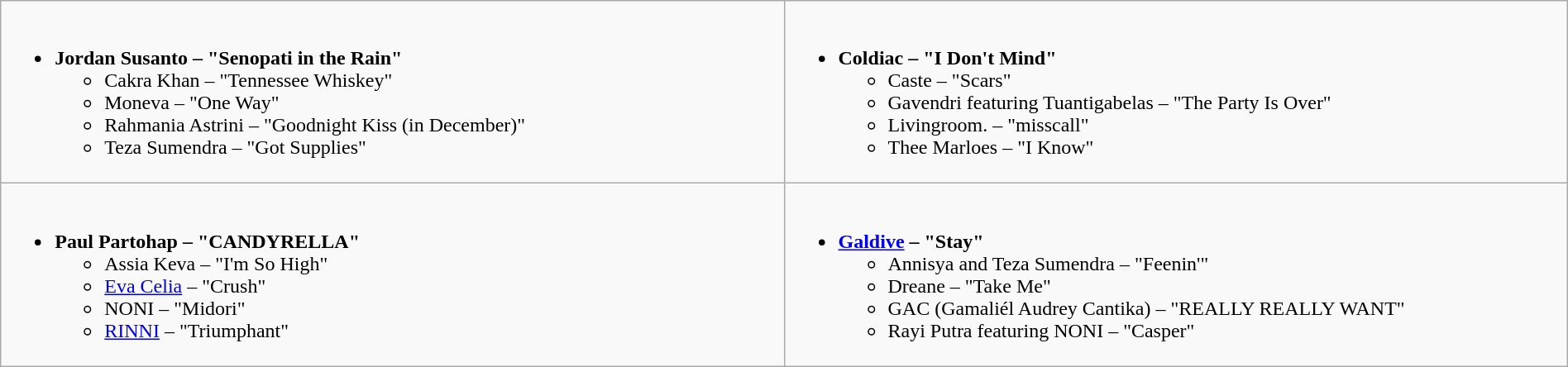<table class="wikitable" width="100%">
<tr>
<td style="vertical-align:top;" width="50%"><br><ul><li><strong>Jordan Susanto – "Senopati in the Rain"</strong><ul><li>Cakra Khan – "Tennessee Whiskey"</li><li>Moneva – "One Way"</li><li>Rahmania Astrini – "Goodnight Kiss (in December)"</li><li>Teza Sumendra – "Got Supplies"</li></ul></li></ul></td>
<td style="vertical-align:top;" width="50%"><br><ul><li><strong>Coldiac – "I Don't Mind"</strong><ul><li>Caste – "Scars"</li><li>Gavendri featuring Tuantigabelas – "The Party Is Over"</li><li>Livingroom. – "misscall"</li><li>Thee Marloes – "I Know"</li></ul></li></ul></td>
</tr>
<tr>
<td style="vertical-align:top;" width="50%"><br><ul><li><strong>Paul Partohap – "CANDYRELLA"</strong><ul><li>Assia Keva – "I'm So High"</li><li><a href='#'>Eva Celia</a> – "Crush"</li><li>NONI – "Midori"</li><li><a href='#'>RINNI</a> – "Triumphant"</li></ul></li></ul></td>
<td style="vertical-align:top;" width="50%"><br><ul><li><strong><a href='#'>Galdive</a> – "Stay"</strong><ul><li>Annisya and Teza Sumendra – "Feenin'"</li><li>Dreane – "Take Me"</li><li>GAC (Gamaliél Audrey Cantika) – "REALLY REALLY WANT"</li><li>Rayi Putra featuring NONI – "Casper"</li></ul></li></ul></td>
</tr>
</table>
